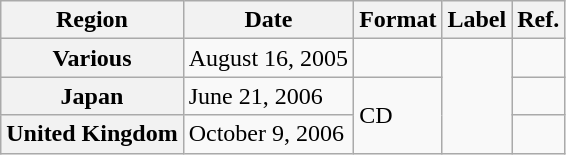<table class="wikitable plainrowheaders">
<tr>
<th scope="col">Region</th>
<th scope="col">Date</th>
<th scope="col">Format</th>
<th scope="col">Label</th>
<th scope="col">Ref.</th>
</tr>
<tr>
<th scope="row">Various</th>
<td>August 16, 2005</td>
<td></td>
<td rowspan="3"></td>
<td style="text-align:center;"></td>
</tr>
<tr>
<th scope="row">Japan</th>
<td>June 21, 2006</td>
<td rowspan="2">CD</td>
<td style="text-align:center;"></td>
</tr>
<tr>
<th scope="row">United Kingdom</th>
<td>October 9, 2006</td>
<td style="text-align:center;"></td>
</tr>
</table>
